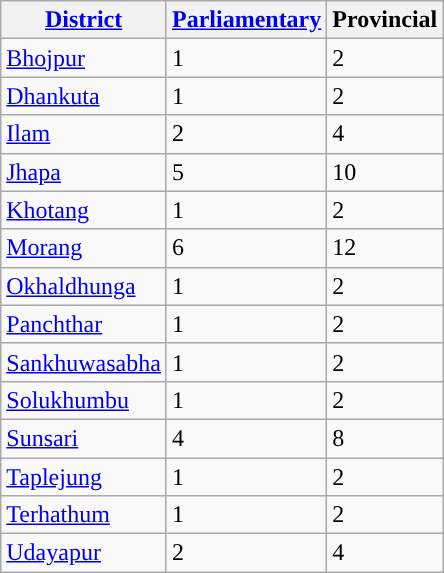<table class="wikitable">
<tr>
<th><a href='#'>District</a></th>
<th><a href='#'>Parliamentary</a></th>
<th>Provincial</th>
</tr>
<tr>
<td><a href='#'>Bhojpur</a></td>
<td>1</td>
<td>2</td>
</tr>
<tr>
<td><a href='#'>Dhankuta</a></td>
<td>1</td>
<td>2</td>
</tr>
<tr>
<td><a href='#'>Ilam</a></td>
<td>2</td>
<td>4</td>
</tr>
<tr>
<td><a href='#'>Jhapa</a></td>
<td>5</td>
<td>10</td>
</tr>
<tr>
<td><a href='#'>Khotang</a></td>
<td>1</td>
<td>2</td>
</tr>
<tr>
<td><a href='#'>Morang</a></td>
<td>6</td>
<td>12</td>
</tr>
<tr>
<td><a href='#'>Okhaldhunga</a></td>
<td>1</td>
<td>2</td>
</tr>
<tr>
<td><a href='#'>Panchthar</a></td>
<td>1</td>
<td>2</td>
</tr>
<tr>
<td><a href='#'>Sankhuwasabha</a></td>
<td>1</td>
<td>2</td>
</tr>
<tr>
<td><a href='#'>Solukhumbu</a></td>
<td>1</td>
<td>2</td>
</tr>
<tr>
<td><a href='#'>Sunsari</a></td>
<td>4</td>
<td>8</td>
</tr>
<tr>
<td><a href='#'>Taplejung</a></td>
<td>1</td>
<td>2</td>
</tr>
<tr>
<td><a href='#'>Terhathum</a></td>
<td>1</td>
<td>2</td>
</tr>
<tr>
<td><a href='#'>Udayapur</a></td>
<td>2</td>
<td>4</td>
</tr>
</table>
